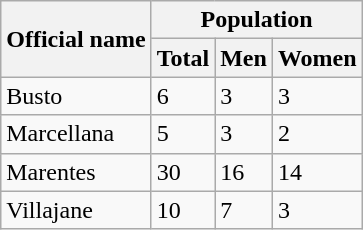<table class="wikitable">
<tr>
<th rowspan="2">Official name</th>
<th colspan="3">Population</th>
</tr>
<tr>
<th>Total</th>
<th>Men</th>
<th>Women</th>
</tr>
<tr>
<td>Busto</td>
<td>6</td>
<td>3</td>
<td>3</td>
</tr>
<tr>
<td>Marcellana</td>
<td>5</td>
<td>3</td>
<td>2</td>
</tr>
<tr>
<td>Marentes</td>
<td>30</td>
<td>16</td>
<td>14</td>
</tr>
<tr>
<td>Villajane</td>
<td>10</td>
<td>7</td>
<td>3</td>
</tr>
</table>
